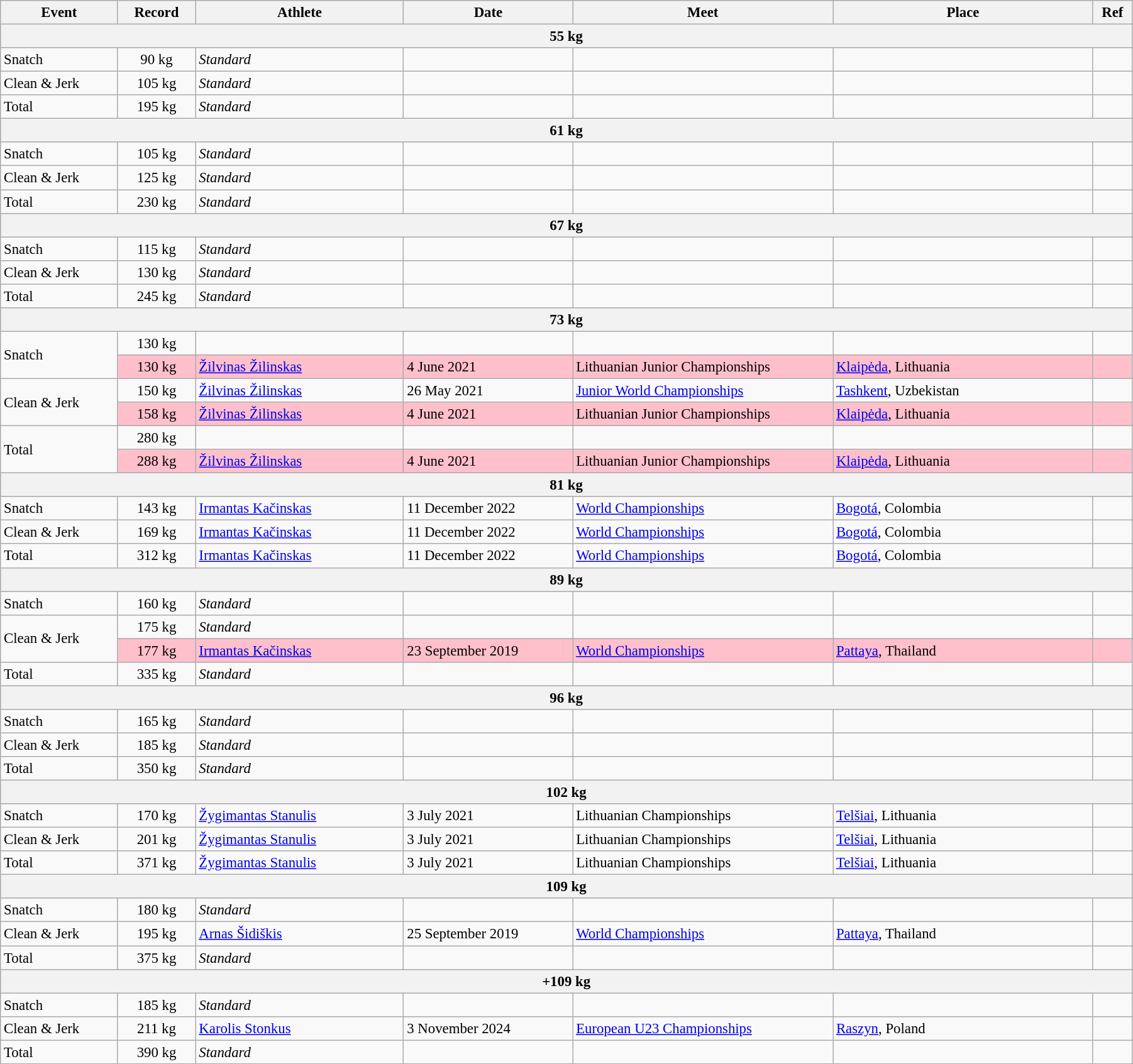<table class="wikitable" style="font-size:95%; width: 95%;">
<tr>
<th width=9%>Event</th>
<th width=6%>Record</th>
<th width=16%>Athlete</th>
<th width=13%>Date</th>
<th width=20%>Meet</th>
<th width=20%>Place</th>
<th width=3%>Ref</th>
</tr>
<tr bgcolor="#DDDDDD">
<th colspan="7">55 kg</th>
</tr>
<tr>
<td>Snatch</td>
<td align="center">90 kg</td>
<td><em>Standard</em></td>
<td></td>
<td></td>
<td></td>
<td></td>
</tr>
<tr>
<td>Clean & Jerk</td>
<td align="center">105 kg</td>
<td><em>Standard</em></td>
<td></td>
<td></td>
<td></td>
<td></td>
</tr>
<tr>
<td>Total</td>
<td align="center">195 kg</td>
<td><em>Standard</em></td>
<td></td>
<td></td>
<td></td>
<td></td>
</tr>
<tr bgcolor="#DDDDDD">
<th colspan="7">61 kg</th>
</tr>
<tr>
<td>Snatch</td>
<td align="center">105 kg</td>
<td><em>Standard</em></td>
<td></td>
<td></td>
<td></td>
<td></td>
</tr>
<tr>
<td>Clean & Jerk</td>
<td align="center">125 kg</td>
<td><em>Standard</em></td>
<td></td>
<td></td>
<td></td>
<td></td>
</tr>
<tr>
<td>Total</td>
<td align="center">230 kg</td>
<td><em>Standard</em></td>
<td></td>
<td></td>
<td></td>
<td></td>
</tr>
<tr bgcolor="#DDDDDD">
<th colspan="7">67 kg</th>
</tr>
<tr>
<td>Snatch</td>
<td align="center">115 kg</td>
<td><em>Standard</em></td>
<td></td>
<td></td>
<td></td>
<td></td>
</tr>
<tr>
<td>Clean & Jerk</td>
<td align="center">130 kg</td>
<td><em>Standard</em></td>
<td></td>
<td></td>
<td></td>
<td></td>
</tr>
<tr>
<td>Total</td>
<td align="center">245 kg</td>
<td><em>Standard</em></td>
<td></td>
<td></td>
<td></td>
<td></td>
</tr>
<tr bgcolor="#DDDDDD">
<th colspan="7">73 kg</th>
</tr>
<tr>
<td rowspan=2>Snatch</td>
<td align="center">130 kg</td>
<td></td>
<td></td>
<td></td>
<td></td>
<td></td>
</tr>
<tr style="background:pink">
<td align="center">130 kg</td>
<td><a href='#'>Žilvinas Žilinskas</a></td>
<td>4 June 2021</td>
<td>Lithuanian Junior Championships</td>
<td><a href='#'>Klaipėda</a>, Lithuania</td>
<td></td>
</tr>
<tr>
<td rowspan=2>Clean & Jerk</td>
<td align="center">150 kg</td>
<td><a href='#'>Žilvinas Žilinskas</a></td>
<td>26 May 2021</td>
<td><a href='#'>Junior World Championships</a></td>
<td><a href='#'>Tashkent</a>, Uzbekistan</td>
<td></td>
</tr>
<tr style="background:pink">
<td align=center>158 kg</td>
<td><a href='#'>Žilvinas Žilinskas</a></td>
<td>4 June 2021</td>
<td>Lithuanian Junior Championships</td>
<td><a href='#'>Klaipėda</a>, Lithuania</td>
<td></td>
</tr>
<tr>
<td rowspan=2>Total</td>
<td align="center">280 kg</td>
<td></td>
<td></td>
<td></td>
<td></td>
<td></td>
</tr>
<tr style="background:pink">
<td align=center>288 kg</td>
<td><a href='#'>Žilvinas Žilinskas</a></td>
<td>4 June 2021</td>
<td>Lithuanian Junior Championships</td>
<td><a href='#'>Klaipėda</a>, Lithuania</td>
<td></td>
</tr>
<tr bgcolor="#DDDDDD">
<th colspan="7">81 kg</th>
</tr>
<tr>
<td>Snatch</td>
<td align="center">143 kg</td>
<td><a href='#'>Irmantas Kačinskas</a></td>
<td>11 December 2022</td>
<td><a href='#'>World Championships</a></td>
<td><a href='#'>Bogotá</a>, Colombia</td>
<td></td>
</tr>
<tr>
<td>Clean & Jerk</td>
<td align="center">169 kg</td>
<td><a href='#'>Irmantas Kačinskas</a></td>
<td>11 December 2022</td>
<td><a href='#'>World Championships</a></td>
<td><a href='#'>Bogotá</a>, Colombia</td>
<td></td>
</tr>
<tr>
<td>Total</td>
<td align="center">312 kg</td>
<td><a href='#'>Irmantas Kačinskas</a></td>
<td>11 December 2022</td>
<td><a href='#'>World Championships</a></td>
<td><a href='#'>Bogotá</a>, Colombia</td>
<td></td>
</tr>
<tr bgcolor="#DDDDDD">
<th colspan="7">89 kg</th>
</tr>
<tr>
<td>Snatch</td>
<td align="center">160 kg</td>
<td><em>Standard</em></td>
<td></td>
<td></td>
<td></td>
<td></td>
</tr>
<tr>
<td rowspan=2>Clean & Jerk</td>
<td align="center">175 kg</td>
<td><em>Standard</em></td>
<td></td>
<td></td>
<td></td>
<td></td>
</tr>
<tr style="background:pink">
<td align="center">177 kg</td>
<td><a href='#'>Irmantas Kačinskas</a></td>
<td>23 September 2019</td>
<td><a href='#'>World Championships</a></td>
<td><a href='#'>Pattaya</a>, Thailand</td>
<td></td>
</tr>
<tr>
<td>Total</td>
<td align="center">335 kg</td>
<td><em>Standard</em></td>
<td></td>
<td></td>
<td></td>
<td></td>
</tr>
<tr bgcolor="#DDDDDD">
<th colspan="7">96 kg</th>
</tr>
<tr>
<td>Snatch</td>
<td align="center">165 kg</td>
<td><em>Standard</em></td>
<td></td>
<td></td>
<td></td>
<td></td>
</tr>
<tr>
<td>Clean & Jerk</td>
<td align="center">185 kg</td>
<td><em>Standard</em></td>
<td></td>
<td></td>
<td></td>
<td></td>
</tr>
<tr>
<td>Total</td>
<td align="center">350 kg</td>
<td><em>Standard</em></td>
<td></td>
<td></td>
<td></td>
<td></td>
</tr>
<tr bgcolor="#DDDDDD">
<th colspan="7">102 kg</th>
</tr>
<tr>
<td>Snatch</td>
<td align="center">170 kg</td>
<td><a href='#'>Žygimantas Stanulis</a></td>
<td>3 July 2021</td>
<td>Lithuanian Championships</td>
<td><a href='#'>Telšiai</a>, Lithuania</td>
<td></td>
</tr>
<tr>
<td>Clean & Jerk</td>
<td align="center">201 kg</td>
<td><a href='#'>Žygimantas Stanulis</a></td>
<td>3 July 2021</td>
<td>Lithuanian Championships</td>
<td><a href='#'>Telšiai</a>, Lithuania</td>
<td></td>
</tr>
<tr>
<td>Total</td>
<td align="center">371 kg</td>
<td><a href='#'>Žygimantas Stanulis</a></td>
<td>3 July 2021</td>
<td>Lithuanian Championships</td>
<td><a href='#'>Telšiai</a>, Lithuania</td>
<td></td>
</tr>
<tr bgcolor="#DDDDDD">
<th colspan="7">109 kg</th>
</tr>
<tr>
<td>Snatch</td>
<td align="center">180 kg</td>
<td><em>Standard</em></td>
<td></td>
<td></td>
<td></td>
<td></td>
</tr>
<tr>
<td>Clean & Jerk</td>
<td align="center">195 kg</td>
<td><a href='#'>Arnas Šidiškis</a></td>
<td>25 September 2019</td>
<td><a href='#'>World Championships</a></td>
<td><a href='#'>Pattaya</a>, Thailand</td>
<td></td>
</tr>
<tr>
<td>Total</td>
<td align="center">375 kg</td>
<td><em>Standard</em></td>
<td></td>
<td></td>
<td></td>
<td></td>
</tr>
<tr bgcolor="#DDDDDD">
<th colspan="7">+109 kg</th>
</tr>
<tr>
<td>Snatch</td>
<td align="center">185 kg</td>
<td><em>Standard</em></td>
<td></td>
<td></td>
<td></td>
<td></td>
</tr>
<tr>
<td>Clean & Jerk</td>
<td align="center">211 kg</td>
<td><a href='#'>Karolis Stonkus</a></td>
<td>3 November 2024</td>
<td><a href='#'>European U23 Championships</a></td>
<td><a href='#'>Raszyn</a>, Poland</td>
<td></td>
</tr>
<tr>
<td>Total</td>
<td align="center">390 kg</td>
<td><em>Standard</em></td>
<td></td>
<td></td>
<td></td>
<td></td>
</tr>
</table>
